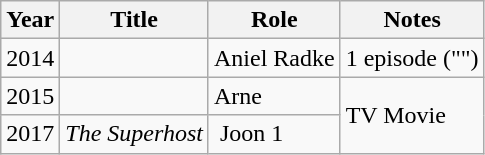<table class="wikitable sortable">
<tr>
<th>Year</th>
<th>Title</th>
<th>Role</th>
<th class="unsortable">Notes</th>
</tr>
<tr>
<td>2014</td>
<td></td>
<td>Aniel Radke</td>
<td>1 episode ("")</td>
</tr>
<tr>
<td>2015</td>
<td></td>
<td>Arne</td>
<td rowspan="2">TV Movie</td>
</tr>
<tr>
<td>2017</td>
<td><em>The Superhost</em></td>
<td> Joon 1</td>
</tr>
</table>
